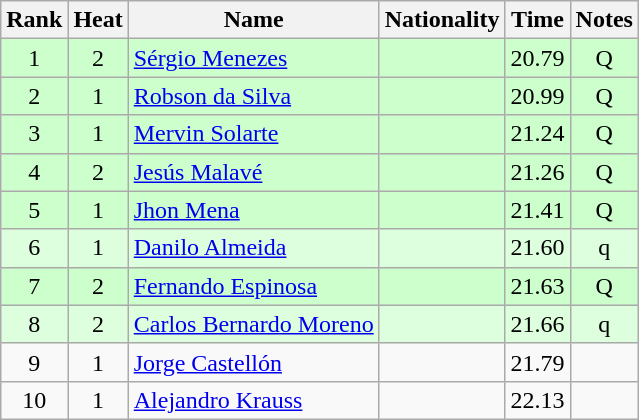<table class="wikitable sortable" style="text-align:center">
<tr>
<th>Rank</th>
<th>Heat</th>
<th>Name</th>
<th>Nationality</th>
<th>Time</th>
<th>Notes</th>
</tr>
<tr bgcolor=ccffcc>
<td>1</td>
<td>2</td>
<td align=left><a href='#'>Sérgio Menezes</a></td>
<td align=left></td>
<td>20.79</td>
<td>Q</td>
</tr>
<tr bgcolor=ccffcc>
<td>2</td>
<td>1</td>
<td align=left><a href='#'>Robson da Silva</a></td>
<td align=left></td>
<td>20.99</td>
<td>Q</td>
</tr>
<tr bgcolor=ccffcc>
<td>3</td>
<td>1</td>
<td align=left><a href='#'>Mervin Solarte</a></td>
<td align=left></td>
<td>21.24</td>
<td>Q</td>
</tr>
<tr bgcolor=ccffcc>
<td>4</td>
<td>2</td>
<td align=left><a href='#'>Jesús Malavé</a></td>
<td align=left></td>
<td>21.26</td>
<td>Q</td>
</tr>
<tr bgcolor=ccffcc>
<td>5</td>
<td>1</td>
<td align=left><a href='#'>Jhon Mena</a></td>
<td align=left></td>
<td>21.41</td>
<td>Q</td>
</tr>
<tr bgcolor=ddffdd>
<td>6</td>
<td>1</td>
<td align=left><a href='#'>Danilo Almeida</a></td>
<td align=left></td>
<td>21.60</td>
<td>q</td>
</tr>
<tr bgcolor=ccffcc>
<td>7</td>
<td>2</td>
<td align=left><a href='#'>Fernando Espinosa</a></td>
<td align=left></td>
<td>21.63</td>
<td>Q</td>
</tr>
<tr bgcolor=ddffdd>
<td>8</td>
<td>2</td>
<td align=left><a href='#'>Carlos Bernardo Moreno</a></td>
<td align=left></td>
<td>21.66</td>
<td>q</td>
</tr>
<tr>
<td>9</td>
<td>1</td>
<td align=left><a href='#'>Jorge Castellón</a></td>
<td align=left></td>
<td>21.79</td>
<td></td>
</tr>
<tr>
<td>10</td>
<td>1</td>
<td align=left><a href='#'>Alejandro Krauss</a></td>
<td align=left></td>
<td>22.13</td>
<td></td>
</tr>
</table>
